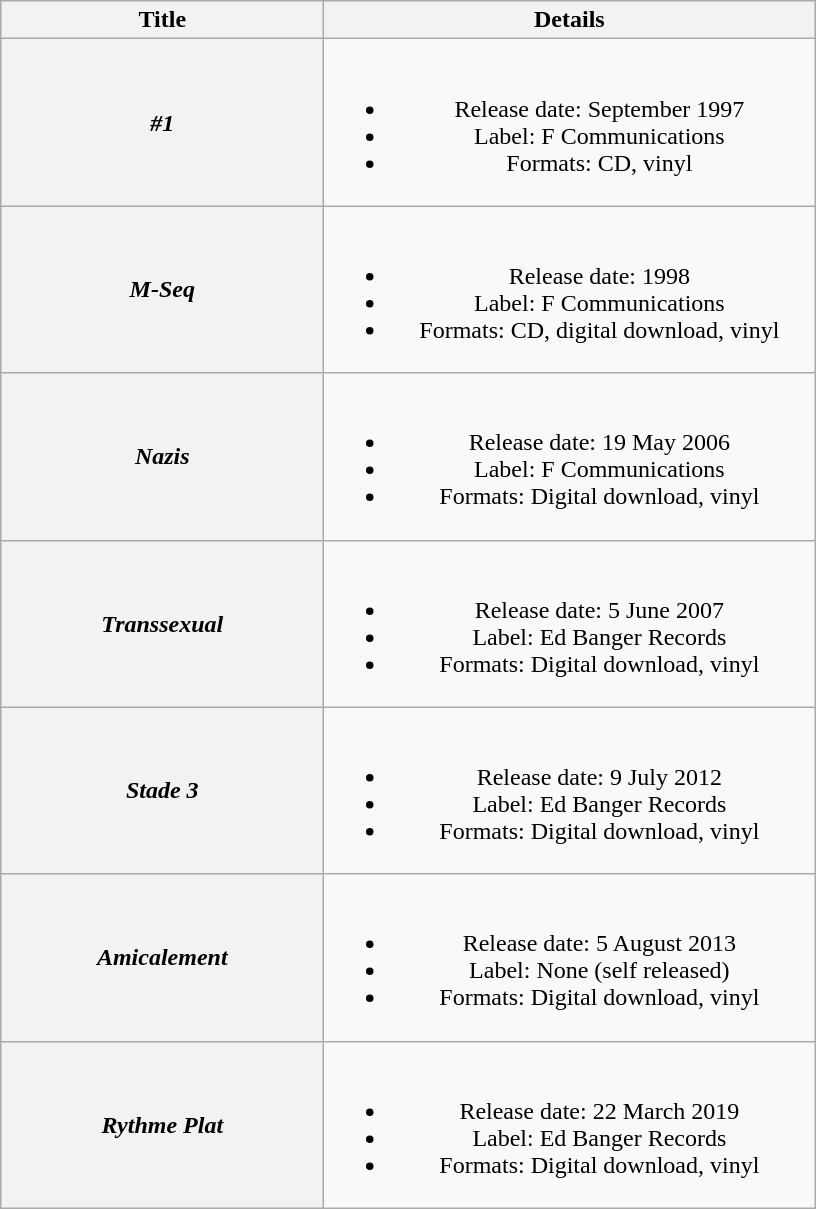<table class="wikitable plainrowheaders" style="text-align:center;">
<tr>
<th style="width:13em;">Title</th>
<th style="width:20em;">Details</th>
</tr>
<tr>
<th scope="row"><em>#1</em></th>
<td><br><ul><li>Release date: September 1997</li><li>Label: F Communications</li><li>Formats: CD, vinyl</li></ul></td>
</tr>
<tr>
<th scope="row"><em>M-Seq</em></th>
<td><br><ul><li>Release date: 1998</li><li>Label: F Communications</li><li>Formats: CD, digital download, vinyl</li></ul></td>
</tr>
<tr>
<th scope="row"><em>Nazis</em></th>
<td><br><ul><li>Release date: 19 May 2006</li><li>Label: F Communications</li><li>Formats: Digital download, vinyl</li></ul></td>
</tr>
<tr>
<th scope="row"><em>Transsexual</em></th>
<td><br><ul><li>Release date: 5 June 2007</li><li>Label: Ed Banger Records</li><li>Formats: Digital download, vinyl</li></ul></td>
</tr>
<tr>
<th scope="row"><em>Stade 3</em></th>
<td><br><ul><li>Release date: 9 July 2012</li><li>Label: Ed Banger Records</li><li>Formats: Digital download, vinyl</li></ul></td>
</tr>
<tr>
<th scope="row"><em>Amicalement</em></th>
<td><br><ul><li>Release date: 5 August 2013</li><li>Label: None (self released)</li><li>Formats: Digital download, vinyl</li></ul></td>
</tr>
<tr>
<th scope="row"><em>Rythme Plat</em></th>
<td><br><ul><li>Release date: 22 March 2019</li><li>Label: Ed Banger Records</li><li>Formats: Digital download, vinyl</li></ul></td>
</tr>
</table>
